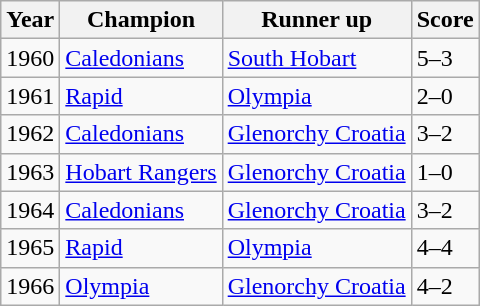<table class="wikitable">
<tr>
<th>Year</th>
<th>Champion</th>
<th>Runner up</th>
<th>Score</th>
</tr>
<tr>
<td>1960</td>
<td><a href='#'>Caledonians</a></td>
<td><a href='#'>South Hobart</a></td>
<td>5–3</td>
</tr>
<tr>
<td>1961</td>
<td><a href='#'>Rapid</a></td>
<td><a href='#'>Olympia</a></td>
<td>2–0</td>
</tr>
<tr>
<td>1962</td>
<td><a href='#'>Caledonians</a></td>
<td><a href='#'>Glenorchy Croatia</a></td>
<td>3–2</td>
</tr>
<tr>
<td>1963</td>
<td><a href='#'>Hobart Rangers</a></td>
<td><a href='#'>Glenorchy Croatia</a></td>
<td>1–0</td>
</tr>
<tr>
<td>1964</td>
<td><a href='#'>Caledonians</a></td>
<td><a href='#'>Glenorchy Croatia</a></td>
<td>3–2</td>
</tr>
<tr>
<td>1965</td>
<td><a href='#'>Rapid</a></td>
<td><a href='#'>Olympia</a></td>
<td>4–4</td>
</tr>
<tr>
<td>1966</td>
<td><a href='#'>Olympia</a></td>
<td><a href='#'>Glenorchy Croatia</a></td>
<td>4–2</td>
</tr>
</table>
